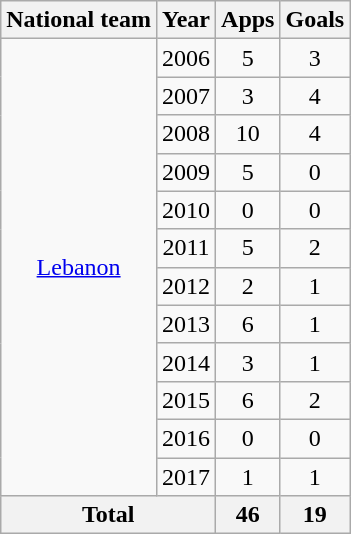<table class=wikitable style="text-align: center">
<tr>
<th>National team</th>
<th>Year</th>
<th>Apps</th>
<th>Goals</th>
</tr>
<tr>
<td rowspan="12"><a href='#'>Lebanon</a></td>
<td>2006</td>
<td>5</td>
<td>3</td>
</tr>
<tr>
<td>2007</td>
<td>3</td>
<td>4</td>
</tr>
<tr>
<td>2008</td>
<td>10</td>
<td>4</td>
</tr>
<tr>
<td>2009</td>
<td>5</td>
<td>0</td>
</tr>
<tr>
<td>2010</td>
<td>0</td>
<td>0</td>
</tr>
<tr>
<td>2011</td>
<td>5</td>
<td>2</td>
</tr>
<tr>
<td>2012</td>
<td>2</td>
<td>1</td>
</tr>
<tr>
<td>2013</td>
<td>6</td>
<td>1</td>
</tr>
<tr>
<td>2014</td>
<td>3</td>
<td>1</td>
</tr>
<tr>
<td>2015</td>
<td>6</td>
<td>2</td>
</tr>
<tr>
<td>2016</td>
<td>0</td>
<td>0</td>
</tr>
<tr>
<td>2017</td>
<td>1</td>
<td>1</td>
</tr>
<tr>
<th colspan=2>Total</th>
<th>46</th>
<th>19</th>
</tr>
</table>
